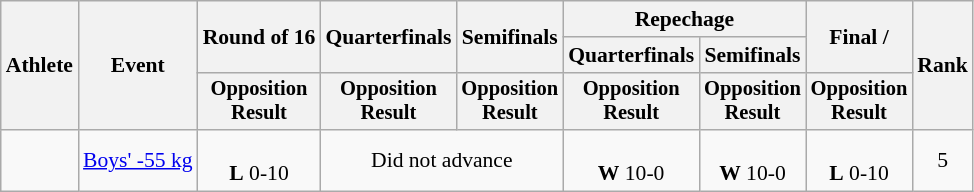<table class="wikitable" style="font-size:90%">
<tr>
<th rowspan="3">Athlete</th>
<th rowspan="3">Event</th>
<th rowspan="2">Round of 16</th>
<th rowspan="2">Quarterfinals</th>
<th rowspan="2">Semifinals</th>
<th colspan="2">Repechage</th>
<th rowspan="2">Final / </th>
<th rowspan="3">Rank</th>
</tr>
<tr>
<th>Quarterfinals</th>
<th>Semifinals</th>
</tr>
<tr style="font-size:95%">
<th>Opposition<br>Result</th>
<th>Opposition<br>Result</th>
<th>Opposition<br>Result</th>
<th>Opposition<br>Result</th>
<th>Opposition<br>Result</th>
<th>Opposition<br>Result</th>
</tr>
<tr align="center">
<td align=left></td>
<td align=left><a href='#'>Boys' -55 kg</a></td>
<td><br><strong>L</strong> 0-10</td>
<td colspan=2>Did not advance</td>
<td><br><strong>W</strong> 10-0</td>
<td><br><strong>W</strong> 10-0</td>
<td><br><strong>L</strong> 0-10</td>
<td>5</td>
</tr>
</table>
